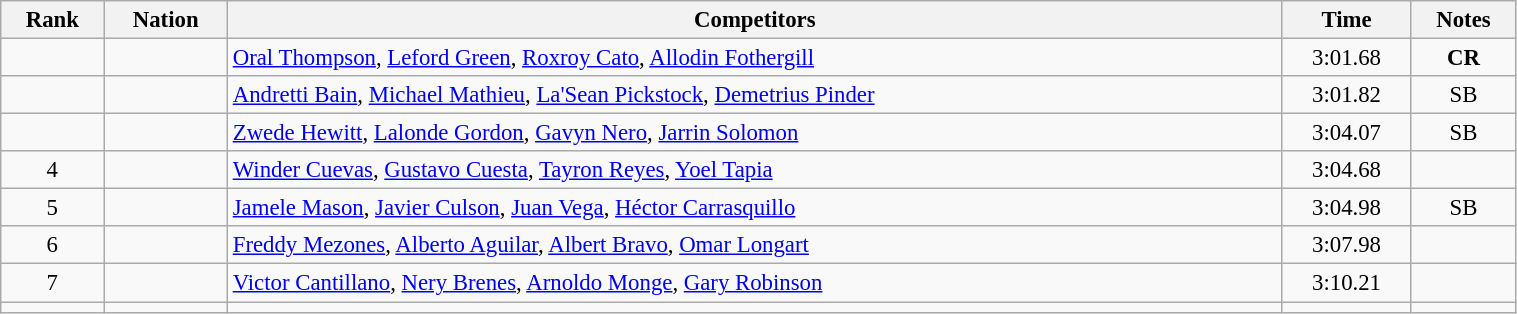<table class="wikitable sortable" width=80% style="text-align:center; font-size:95%">
<tr>
<th>Rank</th>
<th>Nation</th>
<th>Competitors</th>
<th>Time</th>
<th>Notes</th>
</tr>
<tr>
<td></td>
<td align=left></td>
<td align=left><a href='#'>Oral Thompson</a>, <a href='#'>Leford Green</a>, <a href='#'>Roxroy Cato</a>, <a href='#'>Allodin Fothergill</a></td>
<td>3:01.68</td>
<td><strong>CR</strong></td>
</tr>
<tr>
<td></td>
<td align=left></td>
<td align=left><a href='#'>Andretti Bain</a>, <a href='#'>Michael Mathieu</a>, <a href='#'>La'Sean Pickstock</a>, <a href='#'>Demetrius Pinder</a></td>
<td>3:01.82</td>
<td>SB</td>
</tr>
<tr>
<td></td>
<td align=left></td>
<td align=left><a href='#'>Zwede Hewitt</a>, <a href='#'>Lalonde Gordon</a>, <a href='#'>Gavyn Nero</a>, <a href='#'>Jarrin Solomon</a></td>
<td>3:04.07</td>
<td>SB</td>
</tr>
<tr>
<td>4</td>
<td align=left></td>
<td align=left><a href='#'>Winder Cuevas</a>, <a href='#'>Gustavo Cuesta</a>, <a href='#'>Tayron Reyes</a>, <a href='#'>Yoel Tapia</a></td>
<td>3:04.68</td>
<td></td>
</tr>
<tr>
<td>5</td>
<td align=left></td>
<td align=left><a href='#'>Jamele Mason</a>, <a href='#'>Javier Culson</a>, <a href='#'>Juan Vega</a>, <a href='#'>Héctor Carrasquillo</a></td>
<td>3:04.98</td>
<td>SB</td>
</tr>
<tr>
<td>6</td>
<td align=left></td>
<td align=left><a href='#'>Freddy Mezones</a>, <a href='#'>Alberto Aguilar</a>, <a href='#'>Albert Bravo</a>, <a href='#'>Omar Longart</a></td>
<td>3:07.98</td>
<td></td>
</tr>
<tr>
<td>7</td>
<td align=left></td>
<td align=left><a href='#'>Victor Cantillano</a>, <a href='#'>Nery Brenes</a>, <a href='#'>Arnoldo Monge</a>, <a href='#'>Gary Robinson</a></td>
<td>3:10.21</td>
<td></td>
</tr>
<tr>
<td></td>
<td align=left></td>
<td align=left></td>
<td></td>
<td></td>
</tr>
</table>
